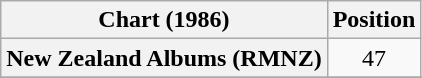<table class="wikitable plainrowheaders" style="text-align:center">
<tr>
<th scope="col">Chart (1986)</th>
<th scope="col">Position</th>
</tr>
<tr>
<th scope="row">New Zealand Albums (RMNZ)</th>
<td>47</td>
</tr>
<tr>
</tr>
</table>
